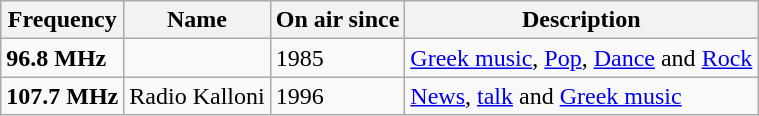<table class="wikitable">
<tr>
<th>Frequency</th>
<th>Name</th>
<th>On air since</th>
<th>Description</th>
</tr>
<tr>
<td><strong>96.8 MHz</strong></td>
<td></td>
<td>1985</td>
<td><a href='#'>Greek music</a>, <a href='#'>Pop</a>, <a href='#'>Dance</a> and <a href='#'>Rock</a></td>
</tr>
<tr>
<td><strong>107.7 MHz</strong></td>
<td>Radio Kalloni</td>
<td>1996</td>
<td><a href='#'>News</a>, <a href='#'>talk</a> and <a href='#'>Greek music</a></td>
</tr>
</table>
